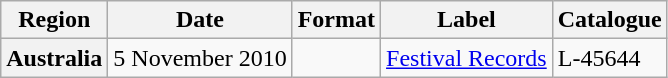<table class="wikitable plainrowheaders">
<tr>
<th scope="col">Region</th>
<th scope="col">Date</th>
<th scope="col">Format</th>
<th scope="col">Label</th>
<th scope="col">Catalogue</th>
</tr>
<tr>
<th>Australia</th>
<td>5 November 2010</td>
<td rowspan="2"></td>
<td><a href='#'>Festival Records</a></td>
<td>L-45644</td>
</tr>
</table>
